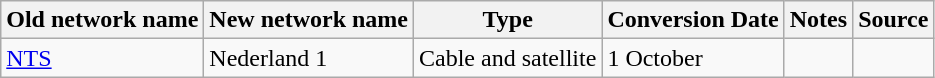<table class="wikitable">
<tr>
<th>Old network name</th>
<th>New network name</th>
<th>Type</th>
<th>Conversion Date</th>
<th>Notes</th>
<th>Source</th>
</tr>
<tr>
<td><a href='#'>NTS</a></td>
<td>Nederland 1</td>
<td>Cable and satellite</td>
<td>1 October</td>
<td></td>
<td></td>
</tr>
</table>
